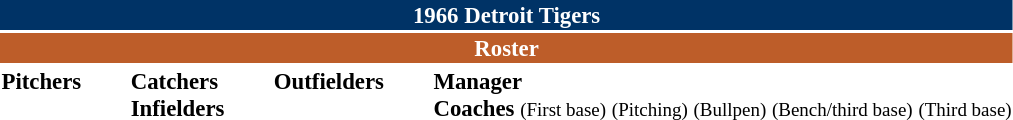<table class="toccolours" style="font-size: 95%;">
<tr>
<th colspan="10" style="background-color: #003366; color: white; text-align: center;">1966 Detroit Tigers</th>
</tr>
<tr>
<td colspan="10" style="background-color: #bd5d29; color: white; text-align: center;"><strong>Roster</strong></td>
</tr>
<tr>
<td valign="top"><strong>Pitchers</strong><br>
 












</td>
<td width="25px"></td>
<td valign="top"><strong>Catchers</strong><br>


<strong>Infielders</strong>







</td>
<td width="25px"></td>
<td valign="top"><strong>Outfielders</strong><br>




</td>
<td width="25px"></td>
<td valign="top"><strong>Manager</strong><br>


<strong>Coaches</strong>
 <small>(First base)</small>
 <small>(Pitching)</small>
 <small>(Bullpen)</small>
 <small>(Bench/third base)</small>
 <small>(Third base)</small></td>
</tr>
<tr>
</tr>
</table>
